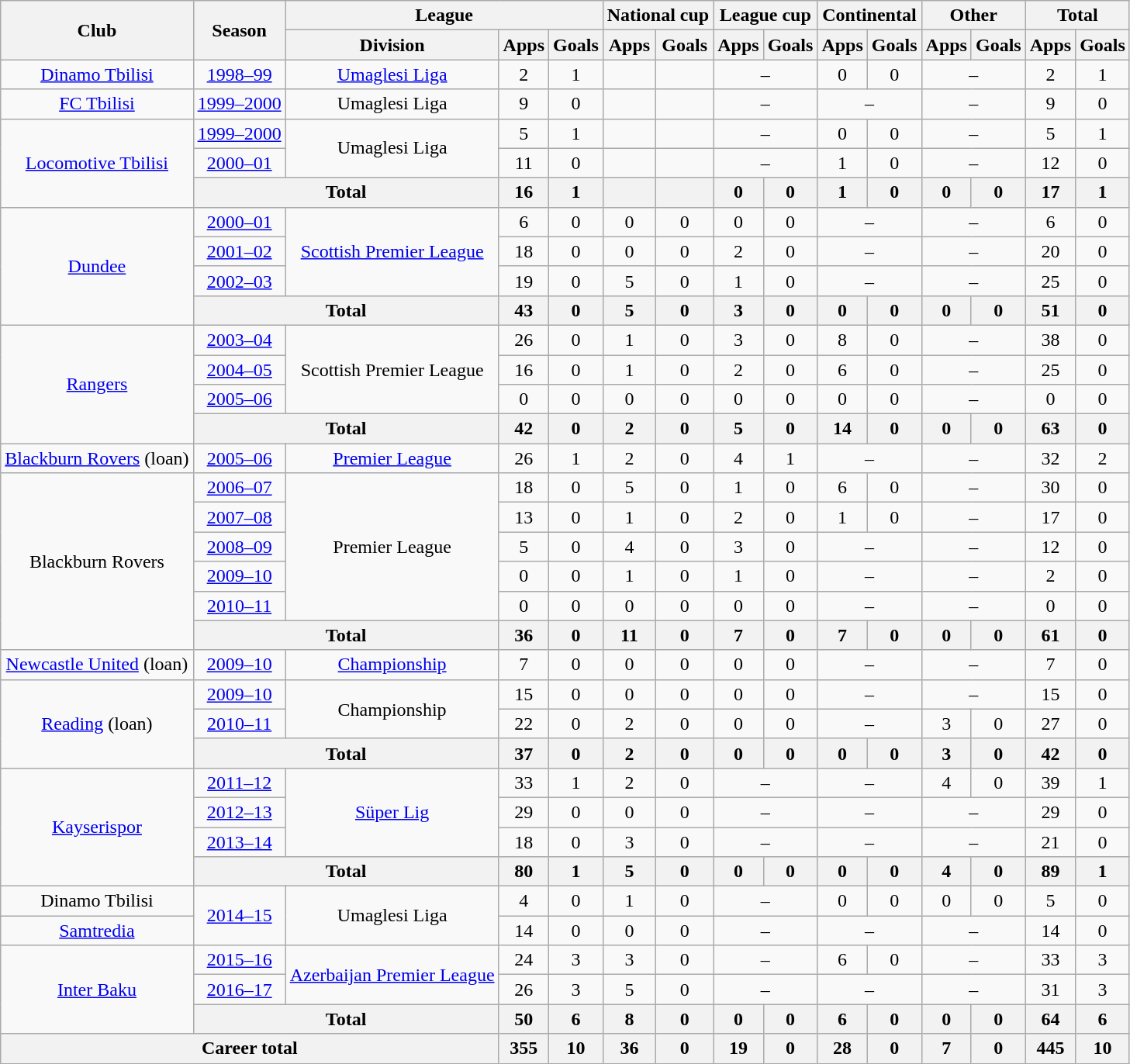<table class="wikitable" style="text-align: center">
<tr>
<th rowspan="2">Club</th>
<th rowspan="2">Season</th>
<th colspan="3">League</th>
<th colspan="2">National cup</th>
<th colspan="2">League cup</th>
<th colspan="2">Continental</th>
<th colspan="2">Other</th>
<th colspan="2">Total</th>
</tr>
<tr>
<th>Division</th>
<th>Apps</th>
<th>Goals</th>
<th>Apps</th>
<th>Goals</th>
<th>Apps</th>
<th>Goals</th>
<th>Apps</th>
<th>Goals</th>
<th>Apps</th>
<th>Goals</th>
<th>Apps</th>
<th>Goals</th>
</tr>
<tr>
<td><a href='#'>Dinamo Tbilisi</a></td>
<td><a href='#'>1998–99</a></td>
<td><a href='#'>Umaglesi Liga</a></td>
<td>2</td>
<td>1</td>
<td></td>
<td></td>
<td colspan="2">–</td>
<td>0</td>
<td>0</td>
<td colspan="2">–</td>
<td>2</td>
<td>1</td>
</tr>
<tr>
<td><a href='#'>FC Tbilisi</a></td>
<td><a href='#'>1999–2000</a></td>
<td>Umaglesi Liga</td>
<td>9</td>
<td>0</td>
<td></td>
<td></td>
<td colspan="2">–</td>
<td colspan="2">–</td>
<td colspan="2">–</td>
<td>9</td>
<td>0</td>
</tr>
<tr>
<td rowspan="3"><a href='#'>Locomotive Tbilisi</a></td>
<td><a href='#'>1999–2000</a></td>
<td rowspan="2">Umaglesi Liga</td>
<td>5</td>
<td>1</td>
<td></td>
<td></td>
<td colspan="2">–</td>
<td>0</td>
<td>0</td>
<td colspan="2">–</td>
<td>5</td>
<td>1</td>
</tr>
<tr>
<td><a href='#'>2000–01</a></td>
<td>11</td>
<td>0</td>
<td></td>
<td></td>
<td colspan="2">–</td>
<td>1</td>
<td>0</td>
<td colspan="2">–</td>
<td>12</td>
<td>0</td>
</tr>
<tr>
<th colspan="2">Total</th>
<th>16</th>
<th>1</th>
<th></th>
<th></th>
<th>0</th>
<th>0</th>
<th>1</th>
<th>0</th>
<th>0</th>
<th>0</th>
<th>17</th>
<th>1</th>
</tr>
<tr>
<td rowspan="4"><a href='#'>Dundee</a></td>
<td><a href='#'>2000–01</a></td>
<td rowspan="3"><a href='#'>Scottish Premier League</a></td>
<td>6</td>
<td>0</td>
<td>0</td>
<td>0</td>
<td>0</td>
<td>0</td>
<td colspan="2">–</td>
<td colspan="2">–</td>
<td>6</td>
<td>0</td>
</tr>
<tr>
<td><a href='#'>2001–02</a></td>
<td>18</td>
<td>0</td>
<td>0</td>
<td>0</td>
<td>2</td>
<td>0</td>
<td colspan="2">–</td>
<td colspan="2">–</td>
<td>20</td>
<td>0</td>
</tr>
<tr>
<td><a href='#'>2002–03</a></td>
<td>19</td>
<td>0</td>
<td>5</td>
<td>0</td>
<td>1</td>
<td>0</td>
<td colspan="2">–</td>
<td colspan="2">–</td>
<td>25</td>
<td>0</td>
</tr>
<tr>
<th colspan="2">Total</th>
<th>43</th>
<th>0</th>
<th>5</th>
<th>0</th>
<th>3</th>
<th>0</th>
<th>0</th>
<th>0</th>
<th>0</th>
<th>0</th>
<th>51</th>
<th>0</th>
</tr>
<tr>
<td rowspan="4"><a href='#'>Rangers</a></td>
<td><a href='#'>2003–04</a></td>
<td rowspan="3">Scottish Premier League</td>
<td>26</td>
<td>0</td>
<td>1</td>
<td>0</td>
<td>3</td>
<td>0</td>
<td>8</td>
<td>0</td>
<td colspan="2">–</td>
<td>38</td>
<td>0</td>
</tr>
<tr>
<td><a href='#'>2004–05</a></td>
<td>16</td>
<td>0</td>
<td>1</td>
<td>0</td>
<td>2</td>
<td>0</td>
<td>6</td>
<td>0</td>
<td colspan="2">–</td>
<td>25</td>
<td>0</td>
</tr>
<tr>
<td><a href='#'>2005–06</a></td>
<td>0</td>
<td>0</td>
<td>0</td>
<td>0</td>
<td>0</td>
<td>0</td>
<td>0</td>
<td>0</td>
<td colspan="2">–</td>
<td>0</td>
<td>0</td>
</tr>
<tr>
<th colspan="2">Total</th>
<th>42</th>
<th>0</th>
<th>2</th>
<th>0</th>
<th>5</th>
<th>0</th>
<th>14</th>
<th>0</th>
<th>0</th>
<th>0</th>
<th>63</th>
<th>0</th>
</tr>
<tr>
<td><a href='#'>Blackburn Rovers</a> (loan)</td>
<td><a href='#'>2005–06</a></td>
<td><a href='#'>Premier League</a></td>
<td>26</td>
<td>1</td>
<td>2</td>
<td>0</td>
<td>4</td>
<td>1</td>
<td colspan="2">–</td>
<td colspan="2">–</td>
<td>32</td>
<td>2</td>
</tr>
<tr>
<td rowspan="6">Blackburn Rovers</td>
<td><a href='#'>2006–07</a></td>
<td rowspan="5">Premier League</td>
<td>18</td>
<td>0</td>
<td>5</td>
<td>0</td>
<td>1</td>
<td>0</td>
<td>6</td>
<td>0</td>
<td colspan="2">–</td>
<td>30</td>
<td>0</td>
</tr>
<tr>
<td><a href='#'>2007–08</a></td>
<td>13</td>
<td>0</td>
<td>1</td>
<td>0</td>
<td>2</td>
<td>0</td>
<td>1</td>
<td>0</td>
<td colspan="2">–</td>
<td>17</td>
<td>0</td>
</tr>
<tr>
<td><a href='#'>2008–09</a></td>
<td>5</td>
<td>0</td>
<td>4</td>
<td>0</td>
<td>3</td>
<td>0</td>
<td colspan="2">–</td>
<td colspan="2">–</td>
<td>12</td>
<td>0</td>
</tr>
<tr>
<td><a href='#'>2009–10</a></td>
<td>0</td>
<td>0</td>
<td>1</td>
<td>0</td>
<td>1</td>
<td>0</td>
<td colspan="2">–</td>
<td colspan="2">–</td>
<td>2</td>
<td>0</td>
</tr>
<tr>
<td><a href='#'>2010–11</a></td>
<td>0</td>
<td>0</td>
<td>0</td>
<td>0</td>
<td>0</td>
<td>0</td>
<td colspan="2">–</td>
<td colspan="2">–</td>
<td>0</td>
<td>0</td>
</tr>
<tr>
<th colspan="2">Total</th>
<th>36</th>
<th>0</th>
<th>11</th>
<th>0</th>
<th>7</th>
<th>0</th>
<th>7</th>
<th>0</th>
<th>0</th>
<th>0</th>
<th>61</th>
<th>0</th>
</tr>
<tr>
<td><a href='#'>Newcastle United</a> (loan)</td>
<td><a href='#'>2009–10</a></td>
<td><a href='#'>Championship</a></td>
<td>7</td>
<td>0</td>
<td>0</td>
<td>0</td>
<td>0</td>
<td>0</td>
<td colspan="2">–</td>
<td colspan="2">–</td>
<td>7</td>
<td>0</td>
</tr>
<tr>
<td rowspan="3"><a href='#'>Reading</a> (loan)</td>
<td><a href='#'>2009–10</a></td>
<td rowspan="2">Championship</td>
<td>15</td>
<td>0</td>
<td>0</td>
<td>0</td>
<td>0</td>
<td>0</td>
<td colspan="2">–</td>
<td colspan="2">–</td>
<td>15</td>
<td>0</td>
</tr>
<tr>
<td><a href='#'>2010–11</a></td>
<td>22</td>
<td>0</td>
<td>2</td>
<td>0</td>
<td>0</td>
<td>0</td>
<td colspan="2">–</td>
<td>3</td>
<td>0</td>
<td>27</td>
<td>0</td>
</tr>
<tr>
<th colspan="2">Total</th>
<th>37</th>
<th>0</th>
<th>2</th>
<th>0</th>
<th>0</th>
<th>0</th>
<th>0</th>
<th>0</th>
<th>3</th>
<th>0</th>
<th>42</th>
<th>0</th>
</tr>
<tr>
<td rowspan="4"><a href='#'>Kayserispor</a></td>
<td><a href='#'>2011–12</a></td>
<td rowspan="3"><a href='#'>Süper Lig</a></td>
<td>33</td>
<td>1</td>
<td>2</td>
<td>0</td>
<td colspan="2">–</td>
<td colspan="2">–</td>
<td>4</td>
<td>0</td>
<td>39</td>
<td>1</td>
</tr>
<tr>
<td><a href='#'>2012–13</a></td>
<td>29</td>
<td>0</td>
<td>0</td>
<td>0</td>
<td colspan="2">–</td>
<td colspan="2">–</td>
<td colspan="2">–</td>
<td>29</td>
<td>0</td>
</tr>
<tr>
<td><a href='#'>2013–14</a></td>
<td>18</td>
<td>0</td>
<td>3</td>
<td>0</td>
<td colspan="2">–</td>
<td colspan="2">–</td>
<td colspan="2">–</td>
<td>21</td>
<td>0</td>
</tr>
<tr>
<th colspan="2">Total</th>
<th>80</th>
<th>1</th>
<th>5</th>
<th>0</th>
<th>0</th>
<th>0</th>
<th>0</th>
<th>0</th>
<th>4</th>
<th>0</th>
<th>89</th>
<th>1</th>
</tr>
<tr>
<td>Dinamo Tbilisi</td>
<td rowspan="2"><a href='#'>2014–15</a></td>
<td rowspan="2">Umaglesi Liga</td>
<td>4</td>
<td>0</td>
<td>1</td>
<td>0</td>
<td colspan="2">–</td>
<td>0</td>
<td>0</td>
<td>0</td>
<td>0</td>
<td>5</td>
<td>0</td>
</tr>
<tr>
<td><a href='#'>Samtredia</a></td>
<td>14</td>
<td>0</td>
<td>0</td>
<td>0</td>
<td colspan="2">–</td>
<td colspan="2">–</td>
<td colspan="2">–</td>
<td>14</td>
<td>0</td>
</tr>
<tr>
<td rowspan="3"><a href='#'>Inter Baku</a></td>
<td><a href='#'>2015–16</a></td>
<td rowspan="2"><a href='#'>Azerbaijan Premier League</a></td>
<td>24</td>
<td>3</td>
<td>3</td>
<td>0</td>
<td colspan="2">–</td>
<td>6</td>
<td>0</td>
<td colspan="2">–</td>
<td>33</td>
<td>3</td>
</tr>
<tr>
<td><a href='#'>2016–17</a></td>
<td>26</td>
<td>3</td>
<td>5</td>
<td>0</td>
<td colspan="2">–</td>
<td colspan="2">–</td>
<td colspan="2">–</td>
<td>31</td>
<td>3</td>
</tr>
<tr>
<th colspan="2">Total</th>
<th>50</th>
<th>6</th>
<th>8</th>
<th>0</th>
<th>0</th>
<th>0</th>
<th>6</th>
<th>0</th>
<th>0</th>
<th>0</th>
<th>64</th>
<th>6</th>
</tr>
<tr>
<th colspan="3">Career total</th>
<th>355</th>
<th>10</th>
<th>36</th>
<th>0</th>
<th>19</th>
<th>0</th>
<th>28</th>
<th>0</th>
<th>7</th>
<th>0</th>
<th>445</th>
<th>10</th>
</tr>
</table>
